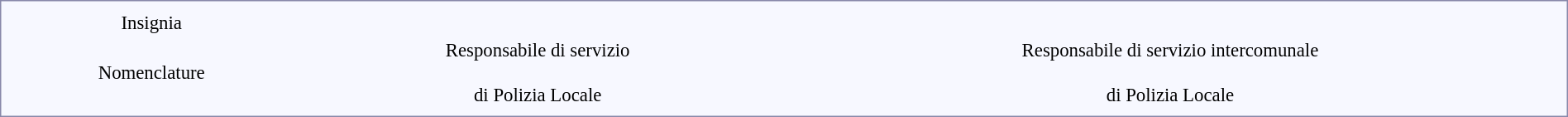<table style="border:1px solid #8888aa; background-color:#f7f8ff; padding:5px; font-size:95%; margin: 0px 12px 12px 0px;" width="100%">
<tr align="center">
<td>Insignia</td>
<td></td>
<td></td>
</tr>
<tr align="center">
<td>Nomenclature</td>
<td>Responsabile di servizio<br><br>di Polizia Locale</td>
<td>Responsabile di servizio intercomunale<br><br>di Polizia Locale</td>
</tr>
</table>
